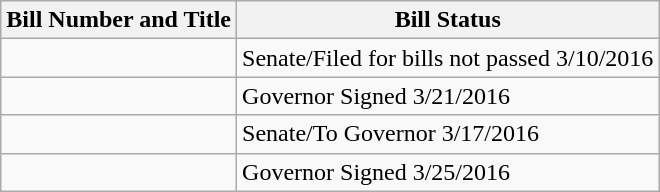<table class="wikitable">
<tr>
<th>Bill Number and Title</th>
<th>Bill Status</th>
</tr>
<tr>
<td></td>
<td>Senate/Filed for bills not passed 3/10/2016</td>
</tr>
<tr>
<td></td>
<td>Governor Signed 3/21/2016</td>
</tr>
<tr>
<td></td>
<td>Senate/To Governor 3/17/2016</td>
</tr>
<tr>
<td></td>
<td>Governor Signed 3/25/2016</td>
</tr>
</table>
